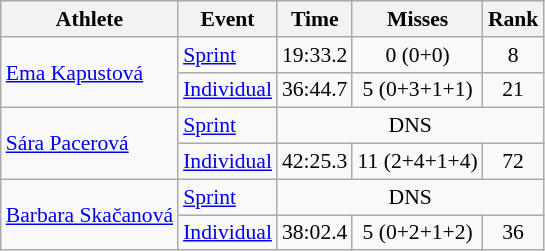<table class="wikitable" style="font-size:90%">
<tr>
<th>Athlete</th>
<th>Event</th>
<th>Time</th>
<th>Misses</th>
<th>Rank</th>
</tr>
<tr align=center>
<td align=left rowspan=2><a href='#'>Ema Kapustová</a></td>
<td align=left><a href='#'>Sprint</a></td>
<td>19:33.2</td>
<td>0 (0+0)</td>
<td>8</td>
</tr>
<tr align=center>
<td align=left><a href='#'>Individual</a></td>
<td>36:44.7</td>
<td>5 (0+3+1+1)</td>
<td>21</td>
</tr>
<tr align=center>
<td align=left rowspan=2><a href='#'>Sára Pacerová</a></td>
<td align=left><a href='#'>Sprint</a></td>
<td colspan=3>DNS</td>
</tr>
<tr align=center>
<td align=left><a href='#'>Individual</a></td>
<td>42:25.3</td>
<td>11 (2+4+1+4)</td>
<td>72</td>
</tr>
<tr align=center>
<td align=left rowspan=2><a href='#'>Barbara Skačanová</a></td>
<td align=left><a href='#'>Sprint</a></td>
<td colspan=3>DNS</td>
</tr>
<tr align=center>
<td align=left><a href='#'>Individual</a></td>
<td>38:02.4</td>
<td>5 (0+2+1+2)</td>
<td>36</td>
</tr>
</table>
